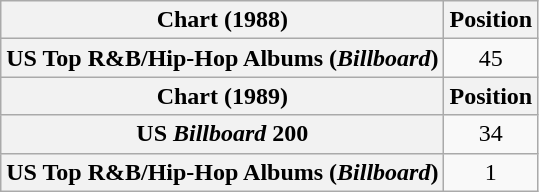<table class="wikitable plainrowheaders" style="text-align:center">
<tr>
<th scope="col">Chart (1988)</th>
<th scope="col">Position</th>
</tr>
<tr>
<th scope="row">US Top R&B/Hip-Hop Albums (<em>Billboard</em>)</th>
<td>45</td>
</tr>
<tr>
<th scope="col">Chart (1989)</th>
<th scope="col">Position</th>
</tr>
<tr>
<th scope="row">US <em>Billboard</em> 200</th>
<td>34</td>
</tr>
<tr>
<th scope="row">US Top R&B/Hip-Hop Albums (<em>Billboard</em>)</th>
<td>1</td>
</tr>
</table>
